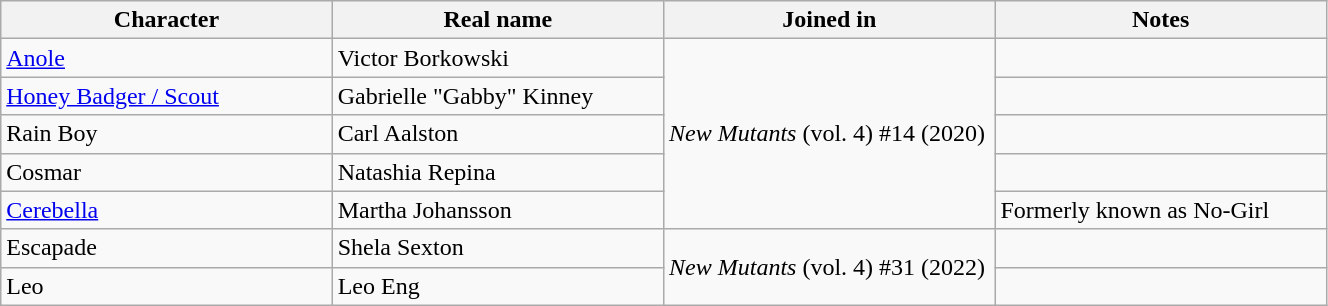<table class="wikitable" style="width:70%;">
<tr>
<th style="width:20%;">Character</th>
<th style="width:20%;">Real name</th>
<th style="width:20%;">Joined in</th>
<th style="width:20%;">Notes</th>
</tr>
<tr>
<td><a href='#'>Anole</a></td>
<td>Victor Borkowski</td>
<td rowspan="5"><em>New Mutants</em> (vol. 4) #14 (2020)</td>
<td></td>
</tr>
<tr>
<td><a href='#'>Honey Badger / Scout</a></td>
<td>Gabrielle "Gabby" Kinney</td>
<td></td>
</tr>
<tr>
<td>Rain Boy</td>
<td>Carl Aalston</td>
<td></td>
</tr>
<tr>
<td>Cosmar</td>
<td>Natashia Repina</td>
<td></td>
</tr>
<tr>
<td><a href='#'>Cerebella</a></td>
<td>Martha Johansson</td>
<td>Formerly known as No-Girl</td>
</tr>
<tr>
<td>Escapade</td>
<td>Shela Sexton</td>
<td rowspan="2"><em>New Mutants</em> (vol. 4) #31 (2022)</td>
<td></td>
</tr>
<tr>
<td>Leo</td>
<td>Leo Eng</td>
<td></td>
</tr>
</table>
